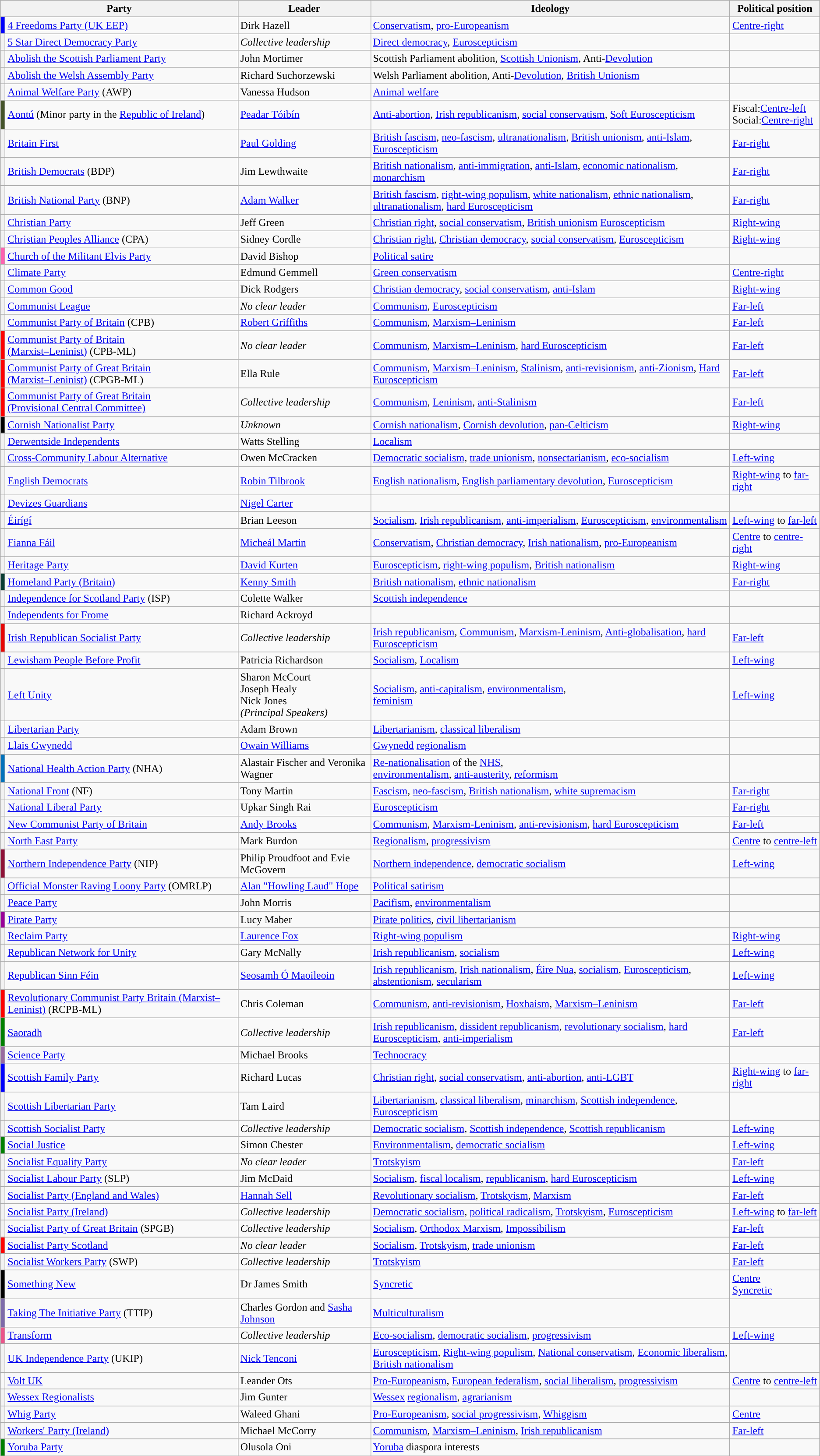<table class ="wikitable unsortable">
<tr style="background:#ccc;">
<th colspan="2" scope="col" style="width:5px;">Party</th>
<th class="unsortable">Leader</th>
<th class="unsortable">Ideology</th>
<th class="unsortable">Political position</th>
</tr>
<tr>
<th style="background:#0000FF;"></th>
<td><a href='#'>4 Freedoms Party (UK EEP)</a></td>
<td>Dirk Hazell</td>
<td><a href='#'>Conservatism</a>, <a href='#'>pro-Europeanism</a></td>
<td><a href='#'>Centre-right</a></td>
</tr>
<tr>
<th style="background-color:"></th>
<td><a href='#'>5 Star Direct Democracy Party</a></td>
<td><em>Collective leadership</em></td>
<td><a href='#'>Direct democracy</a>, <a href='#'>Euroscepticism</a></td>
<td></td>
</tr>
<tr>
<th style="background-color: "></th>
<td><a href='#'>Abolish the Scottish Parliament Party</a></td>
<td>John Mortimer</td>
<td>Scottish Parliament abolition, <a href='#'>Scottish Unionism</a>, Anti-<a href='#'>Devolution</a></td>
<td></td>
</tr>
<tr>
<th style="background-color: "></th>
<td><a href='#'>Abolish the Welsh Assembly Party</a></td>
<td>Richard Suchorzewski</td>
<td>Welsh Parliament abolition, Anti-<a href='#'>Devolution</a>, <a href='#'>British Unionism</a></td>
<td></td>
</tr>
<tr>
<th style="background-color: "></th>
<td><a href='#'>Animal Welfare Party</a> (AWP)</td>
<td>Vanessa Hudson</td>
<td><a href='#'>Animal welfare</a></td>
<td></td>
</tr>
<tr>
<th style="background:#44532A;"></th>
<td><a href='#'>Aontú</a> (Minor party in the <a href='#'>Republic of Ireland</a>)</td>
<td><a href='#'>Peadar Tóibín</a></td>
<td><a href='#'>Anti-abortion</a>, <a href='#'>Irish republicanism</a>, <a href='#'>social conservatism</a>, <a href='#'>Soft Euroscepticism</a></td>
<td>Fiscal:<a href='#'>Centre-left</a> <br> Social:<a href='#'>Centre-right</a></td>
</tr>
<tr>
<th style="background-color: "></th>
<td><a href='#'>Britain First</a></td>
<td><a href='#'>Paul Golding</a></td>
<td><a href='#'>British fascism</a>, <a href='#'>neo-fascism</a>, <a href='#'>ultranationalism</a>, <a href='#'>British unionism</a>, <a href='#'>anti-Islam</a>, <a href='#'>Euroscepticism</a></td>
<td><a href='#'>Far-right</a></td>
</tr>
<tr>
<th style="background-color: "></th>
<td><a href='#'>British Democrats</a> (BDP)</td>
<td>Jim Lewthwaite</td>
<td><a href='#'>British nationalism</a>, <a href='#'>anti-immigration</a>, <a href='#'>anti-Islam</a>, <a href='#'>economic nationalism</a>, <a href='#'>monarchism</a></td>
<td><a href='#'>Far-right</a></td>
</tr>
<tr>
<th style="background-color: "></th>
<td><a href='#'>British National Party</a> (BNP)</td>
<td><a href='#'>Adam Walker</a></td>
<td><a href='#'>British fascism</a>, <a href='#'>right-wing populism</a>, <a href='#'>white nationalism</a>, <a href='#'>ethnic nationalism</a>, <a href='#'>ultranationalism</a>, <a href='#'>hard Euroscepticism</a></td>
<td><a href='#'>Far-right</a></td>
</tr>
<tr>
<th style="background-color: "></th>
<td><a href='#'>Christian Party</a></td>
<td>Jeff Green</td>
<td><a href='#'>Christian right</a>, <a href='#'>social conservatism</a>, <a href='#'>British unionism</a> <a href='#'>Euroscepticism</a></td>
<td><a href='#'>Right-wing</a></td>
</tr>
<tr>
<th style="background-color: "></th>
<td><a href='#'>Christian Peoples Alliance</a> (CPA)</td>
<td>Sidney Cordle</td>
<td><a href='#'>Christian right</a>, <a href='#'>Christian democracy</a>, <a href='#'>social conservatism</a>, <a href='#'>Euroscepticism</a></td>
<td><a href='#'>Right-wing</a></td>
</tr>
<tr>
<th style="background:#ff62b0;"></th>
<td><a href='#'>Church of the Militant Elvis Party</a></td>
<td>David Bishop</td>
<td><a href='#'>Political satire</a></td>
<td></td>
</tr>
<tr>
<th style="background-color: "></th>
<td><a href='#'>Climate Party</a></td>
<td>Edmund Gemmell</td>
<td><a href='#'>Green conservatism</a></td>
<td><a href='#'>Centre-right</a></td>
</tr>
<tr>
<th style="background-color: "></th>
<td><a href='#'>Common Good</a></td>
<td>Dick Rodgers</td>
<td><a href='#'>Christian democracy</a>, <a href='#'>social conservatism</a>, <a href='#'>anti-Islam</a></td>
<td><a href='#'>Right-wing</a></td>
</tr>
<tr>
<th style="background-color: "></th>
<td><a href='#'>Communist League</a></td>
<td><em>No clear leader</em></td>
<td><a href='#'>Communism</a>, <a href='#'>Euroscepticism</a></td>
<td><a href='#'>Far-left</a></td>
</tr>
<tr>
<th style="background-color: "></th>
<td><a href='#'>Communist Party of Britain</a> (CPB)</td>
<td><a href='#'>Robert Griffiths</a></td>
<td><a href='#'>Communism</a>, <a href='#'>Marxism–Leninism</a></td>
<td><a href='#'>Far-left</a></td>
</tr>
<tr>
<th style="background:red;"></th>
<td><a href='#'>Communist Party of Britain<br>(Marxist–Leninist)</a> (CPB-ML)</td>
<td><em>No clear leader</em></td>
<td><a href='#'>Communism</a>, <a href='#'>Marxism–Leninism</a>, <a href='#'>hard Euroscepticism</a></td>
<td><a href='#'>Far-left</a></td>
</tr>
<tr>
<th style="background:red;"></th>
<td><a href='#'>Communist Party of Great Britain<br>(Marxist–Leninist)</a> (CPGB-ML)</td>
<td>Ella Rule</td>
<td><a href='#'>Communism</a>, <a href='#'>Marxism–Leninism</a>, <a href='#'>Stalinism</a>, <a href='#'>anti-revisionism</a>, <a href='#'>anti-Zionism</a>, <a href='#'>Hard Euroscepticism</a></td>
<td><a href='#'>Far-left</a></td>
</tr>
<tr>
<th style="background:red;"></th>
<td><a href='#'>Communist Party of Great Britain <br>(Provisional Central Committee)</a></td>
<td><em>Collective leadership</em></td>
<td><a href='#'>Communism</a>, <a href='#'>Leninism</a>, <a href='#'>anti-Stalinism</a></td>
<td><a href='#'>Far-left</a></td>
</tr>
<tr>
<th style="background:black;"></th>
<td><a href='#'>Cornish Nationalist Party</a></td>
<td><em>Unknown</em></td>
<td><a href='#'>Cornish nationalism</a>, <a href='#'>Cornish devolution</a>, <a href='#'>pan-Celticism</a></td>
<td><a href='#'>Right-wing</a></td>
</tr>
<tr>
<th style="background-color: "></th>
<td><a href='#'>Derwentside Independents</a></td>
<td>Watts Stelling</td>
<td><a href='#'>Localism</a></td>
<td></td>
</tr>
<tr>
<th style="background-color: "></th>
<td><a href='#'>Cross-Community Labour Alternative</a></td>
<td>Owen McCracken</td>
<td><a href='#'>Democratic socialism</a>, <a href='#'>trade unionism</a>, <a href='#'>nonsectarianism</a>, <a href='#'>eco-socialism</a></td>
<td><a href='#'>Left-wing</a></td>
</tr>
<tr>
<th style="background-color: "></th>
<td><a href='#'>English Democrats</a></td>
<td><a href='#'>Robin Tilbrook</a></td>
<td><a href='#'>English nationalism</a>, <a href='#'>English parliamentary devolution</a>, <a href='#'>Euroscepticism</a></td>
<td><a href='#'>Right-wing</a> to <a href='#'>far-right</a></td>
</tr>
<tr>
<th style="background-color: "></th>
<td><a href='#'>Devizes Guardians</a></td>
<td><a href='#'>Nigel Carter</a></td>
<td></td>
<td></td>
</tr>
<tr>
<th style="background-color: "></th>
<td><a href='#'>Éirígí</a></td>
<td>Brian Leeson</td>
<td><a href='#'>Socialism</a>, <a href='#'>Irish republicanism</a>, <a href='#'>anti-imperialism</a>, <a href='#'>Euroscepticism</a>, <a href='#'>environmentalism</a></td>
<td><a href='#'>Left-wing</a> to <a href='#'>far-left</a></td>
</tr>
<tr>
<th style="background-color: "></th>
<td><a href='#'>Fianna Fáil</a> <br></td>
<td><a href='#'>Micheál Martin</a></td>
<td><a href='#'>Conservatism</a>, <a href='#'>Christian democracy</a>, <a href='#'>Irish nationalism</a>, <a href='#'>pro-Europeanism</a></td>
<td><a href='#'>Centre</a> to <a href='#'>centre-right</a></td>
</tr>
<tr>
<th style="background-color: "></th>
<td><a href='#'>Heritage Party</a></td>
<td><a href='#'>David Kurten</a></td>
<td><a href='#'>Euroscepticism</a>, <a href='#'>right-wing populism</a>, <a href='#'>British nationalism</a></td>
<td><a href='#'>Right-wing</a></td>
</tr>
<tr>
<th style="background-color: #0a3d33"></th>
<td><a href='#'>Homeland Party (Britain)</a></td>
<td><a href='#'>Kenny Smith</a></td>
<td><a href='#'>British nationalism</a>, <a href='#'>ethnic nationalism</a></td>
<td><a href='#'>Far-right</a></td>
</tr>
<tr>
<th style="background-color:"></th>
<td><a href='#'>Independence for Scotland Party</a> (ISP)</td>
<td>Colette Walker</td>
<td><a href='#'>Scottish independence</a></td>
</tr>
<tr>
<th style="background-color: "></th>
<td><a href='#'>Independents for Frome</a></td>
<td>Richard Ackroyd</td>
<td></td>
<td></td>
</tr>
<tr>
<th style="background-color: #e80504"></th>
<td><a href='#'>Irish Republican Socialist Party</a></td>
<td><em>Collective leadership</em></td>
<td><a href='#'>Irish republicanism</a>, <a href='#'>Communism</a>, <a href='#'>Marxism-Leninism</a>, <a href='#'>Anti-globalisation</a>, <a href='#'>hard Euroscepticism</a></td>
<td><a href='#'>Far-left</a></td>
</tr>
<tr>
<th style="background-color: "></th>
<td><a href='#'>Lewisham People Before Profit</a></td>
<td>Patricia Richardson</td>
<td><a href='#'>Socialism</a>, <a href='#'>Localism</a></td>
<td><a href='#'>Left-wing</a></td>
</tr>
<tr>
<th style="background-color: "></th>
<td><a href='#'>Left Unity</a></td>
<td>Sharon McCourt <br>Joseph Healy <br>Nick Jones <br><em>(Principal Speakers)</em></td>
<td><a href='#'>Socialism</a>, <a href='#'>anti-capitalism</a>, <a href='#'>environmentalism</a>, <br><a href='#'>feminism</a></td>
<td><a href='#'>Left-wing</a></td>
</tr>
<tr>
<td ! style="background-color: "></td>
<td><a href='#'>Libertarian Party</a></td>
<td>Adam Brown</td>
<td><a href='#'>Libertarianism</a>, <a href='#'>classical liberalism</a></td>
<td></td>
</tr>
<tr>
<th style="background-color: "></th>
<td><a href='#'>Llais Gwynedd</a></td>
<td><a href='#'>Owain Williams</a></td>
<td><a href='#'>Gwynedd</a> <a href='#'>regionalism</a></td>
<td></td>
</tr>
<tr>
<th style="background:#0071bb;"></th>
<td><a href='#'>National Health Action Party</a> (NHA)</td>
<td>Alastair Fischer and Veronika Wagner</td>
<td><a href='#'>Re-nationalisation</a> of the <a href='#'>NHS</a>, <br><a href='#'>environmentalism</a>, <a href='#'>anti-austerity</a>, <a href='#'>reformism</a></td>
<td></td>
</tr>
<tr>
<th style="background-color: "></th>
<td><a href='#'>National Front</a> (NF)</td>
<td>Tony Martin</td>
<td><a href='#'>Fascism</a>, <a href='#'>neo-fascism</a>, <a href='#'>British nationalism</a>, <a href='#'>white supremacism</a> <br></td>
<td><a href='#'>Far-right</a></td>
</tr>
<tr>
<th style="background-color: "></th>
<td><a href='#'>National Liberal Party</a></td>
<td>Upkar Singh Rai</td>
<td><a href='#'>Euroscepticism</a></td>
<td><a href='#'>Far-right</a></td>
</tr>
<tr>
<th style="background-color: "></th>
<td><a href='#'>New Communist Party of Britain</a></td>
<td><a href='#'>Andy Brooks</a></td>
<td><a href='#'>Communism</a>, <a href='#'>Marxism-Leninism</a>, <a href='#'>anti-revisionism</a>, <a href='#'>hard Euroscepticism</a></td>
<td><a href='#'>Far-left</a></td>
</tr>
<tr>
<th style="background-color: "></th>
<td><a href='#'>North East Party</a></td>
<td>Mark Burdon</td>
<td><a href='#'>Regionalism</a>, <a href='#'>progressivism</a></td>
<td><a href='#'>Centre</a> to <a href='#'>centre-left</a></td>
</tr>
<tr>
<th style="background-color: #8F1137"></th>
<td><a href='#'>Northern Independence Party</a> (NIP)</td>
<td>Philip Proudfoot and Evie McGovern</td>
<td><a href='#'>Northern independence</a>, <a href='#'>democratic socialism</a></td>
<td><a href='#'>Left-wing</a></td>
</tr>
<tr>
<th style="background-color: "></th>
<td><a href='#'>Official Monster Raving Loony Party</a> (OMRLP)</td>
<td 1982><a href='#'>Alan "Howling Laud" Hope</a></td>
<td><a href='#'>Political satirism</a></td>
</tr>
<tr>
<th style="background-color: "></th>
<td><a href='#'>Peace Party</a></td>
<td>John Morris</td>
<td><a href='#'>Pacifism</a>, <a href='#'>environmentalism</a></td>
<td></td>
</tr>
<tr>
<th style="background:#909;"></th>
<td><a href='#'>Pirate Party</a></td>
<td>Lucy Maber</td>
<td><a href='#'>Pirate politics</a>, <a href='#'>civil libertarianism</a></td>
<td></td>
</tr>
<tr>
<th style="background-color: "></th>
<td><a href='#'>Reclaim Party</a></td>
<td><a href='#'>Laurence Fox</a></td>
<td><a href='#'>Right-wing populism</a></td>
<td><a href='#'>Right-wing</a></td>
</tr>
<tr>
<th style="background-color: "></th>
<td><a href='#'>Republican Network for Unity</a></td>
<td>Gary McNally</td>
<td><a href='#'>Irish republicanism</a>, <a href='#'>socialism</a></td>
<td><a href='#'>Left-wing</a></td>
</tr>
<tr>
<th style="background-color: "></th>
<td><a href='#'>Republican Sinn Féin</a></td>
<td><a href='#'>Seosamh Ó Maoileoin</a></td>
<td><a href='#'>Irish republicanism</a>, <a href='#'>Irish nationalism</a>, <a href='#'>Éire Nua</a>, <a href='#'>socialism</a>, <a href='#'>Euroscepticism</a>, <a href='#'>abstentionism</a>, <a href='#'>secularism</a></td>
<td><a href='#'>Left-wing</a></td>
</tr>
<tr>
<th style="background:red;"></th>
<td><a href='#'>Revolutionary Communist Party Britain (Marxist–Leninist)</a> (RCPB-ML)</td>
<td>Chris Coleman</td>
<td><a href='#'>Communism</a>, <a href='#'>anti-revisionism</a>, <a href='#'>Hoxhaism</a>, <a href='#'>Marxism–Leninism</a></td>
<td><a href='#'>Far-left</a></td>
</tr>
<tr>
<th style="background-color:green;"></th>
<td><a href='#'>Saoradh</a></td>
<td><em>Collective leadership</em></td>
<td><a href='#'>Irish republicanism</a>, <a href='#'>dissident republicanism</a>, <a href='#'>revolutionary socialism</a>, <a href='#'>hard Euroscepticism</a>, <a href='#'>anti-imperialism</a></td>
<td><a href='#'>Far-left</a></td>
</tr>
<tr>
<th style="background:#996aa0;"></th>
<td><a href='#'>Science Party</a></td>
<td>Michael Brooks</td>
<td><a href='#'>Technocracy</a></td>
<td></td>
</tr>
<tr>
<th style="background-color:blue;"></th>
<td><a href='#'>Scottish Family Party</a></td>
<td>Richard Lucas</td>
<td><a href='#'>Christian right</a>, <a href='#'>social conservatism</a>, <a href='#'>anti-abortion</a>, <a href='#'>anti-LGBT</a></td>
<td><a href='#'>Right-wing</a> to <a href='#'>far-right</a></td>
</tr>
<tr>
<th style="background-color: "></th>
<td><a href='#'>Scottish Libertarian Party</a></td>
<td>Tam Laird</td>
<td><a href='#'>Libertarianism</a>, <a href='#'>classical liberalism</a>, <a href='#'>minarchism</a>, <a href='#'>Scottish independence</a>, <a href='#'>Euroscepticism</a></td>
<td></td>
</tr>
<tr>
<th style="background-color: "></th>
<td><a href='#'>Scottish Socialist Party</a></td>
<td><em>Collective leadership</em></td>
<td><a href='#'>Democratic socialism</a>, <a href='#'>Scottish independence</a>, <a href='#'>Scottish republicanism</a></td>
<td><a href='#'>Left-wing</a></td>
</tr>
<tr>
<th style="background-color:green "></th>
<td><a href='#'>Social Justice</a></td>
<td>Simon Chester</td>
<td><a href='#'>Environmentalism</a>, <a href='#'>democratic socialism</a></td>
<td><a href='#'>Left-wing</a></td>
</tr>
<tr>
<th style="background-color: "></th>
<td><a href='#'>Socialist Equality Party</a></td>
<td><em>No clear leader</em></td>
<td><a href='#'>Trotskyism</a></td>
<td><a href='#'>Far-left</a></td>
</tr>
<tr>
<th style="background-color: "></th>
<td><a href='#'>Socialist Labour Party</a> (SLP)</td>
<td>Jim McDaid</td>
<td><a href='#'>Socialism</a>, <a href='#'>fiscal localism</a>, <a href='#'>republicanism</a>, <a href='#'>hard Euroscepticism</a></td>
<td><a href='#'>Left-wing</a></td>
</tr>
<tr>
<th style="background-color: "></th>
<td><a href='#'>Socialist Party (England and Wales)</a></td>
<td><a href='#'>Hannah Sell</a></td>
<td><a href='#'>Revolutionary socialism</a>, <a href='#'>Trotskyism</a>, <a href='#'>Marxism</a></td>
<td><a href='#'>Far-left</a></td>
</tr>
<tr>
<th style="background-color: "></th>
<td><a href='#'>Socialist Party (Ireland)</a></td>
<td><em>Collective leadership</em></td>
<td><a href='#'>Democratic socialism</a>, <a href='#'>political radicalism</a>, <a href='#'>Trotskyism</a>, <a href='#'>Euroscepticism</a></td>
<td><a href='#'>Left-wing</a> to <a href='#'>far-left</a></td>
</tr>
<tr>
<th style="background-color: "></th>
<td><a href='#'>Socialist Party of Great Britain</a> (SPGB)</td>
<td><em>Collective leadership</em></td>
<td><a href='#'>Socialism</a>, <a href='#'>Orthodox Marxism</a>, <a href='#'>Impossibilism</a></td>
<td><a href='#'>Far-left</a></td>
</tr>
<tr>
<th style="background-color:red;"></th>
<td><a href='#'>Socialist Party Scotland</a></td>
<td><em>No clear leader</em></td>
<td><a href='#'>Socialism</a>, <a href='#'>Trotskyism</a>, <a href='#'>trade unionism</a></td>
<td><a href='#'>Far-left</a></td>
</tr>
<tr>
<th style="background-color: "></th>
<td><a href='#'>Socialist Workers Party</a> (SWP)</td>
<td><em>Collective leadership</em></td>
<td><a href='#'>Trotskyism</a></td>
<td><a href='#'>Far-left</a></td>
</tr>
<tr>
<th style="background:black;"></th>
<td><a href='#'>Something New</a></td>
<td>Dr James Smith</td>
<td><a href='#'>Syncretic</a></td>
<td><a href='#'>Centre</a> <br><a href='#'>Syncretic</a></td>
</tr>
<tr>
<th style="background-color: #7D6AAA"></th>
<td><a href='#'>Taking The Initiative Party</a> (TTIP)</td>
<td>Charles Gordon and <a href='#'>Sasha Johnson</a></td>
<td><a href='#'>Multiculturalism</a></td>
<td></td>
</tr>
<tr>
<th style="background:#EC548A;"></th>
<td><a href='#'>Transform</a></td>
<td><em>Collective leadership</em></td>
<td><a href='#'>Eco-socialism</a>, <a href='#'>democratic socialism</a>, <a href='#'>progressivism</a></td>
<td><a href='#'>Left-wing</a></td>
</tr>
<tr>
<th style="background-color: "></th>
<td><a href='#'>UK Independence Party</a> (UKIP)</td>
<td><a href='#'>Nick Tenconi</a></td>
<td><a href='#'>Euroscepticism</a>, <a href='#'>Right-wing populism</a>, <a href='#'>National conservatism</a>, <a href='#'>Economic liberalism</a>, <a href='#'>British nationalism</a></td>
<td></td>
</tr>
<tr>
<td ! style="background-color: "></td>
<td><a href='#'>Volt UK</a></td>
<td>Leander Ots</td>
<td><a href='#'>Pro-Europeanism</a>, <a href='#'>European federalism</a>, <a href='#'>social liberalism</a>, <a href='#'>progressivism</a></td>
<td><a href='#'>Centre</a> to <a href='#'>centre-left</a></td>
</tr>
<tr>
<th style="background-color: "></th>
<td><a href='#'>Wessex Regionalists</a></td>
<td>Jim Gunter</td>
<td><a href='#'>Wessex</a> <a href='#'>regionalism</a>, <a href='#'>agrarianism</a></td>
<td></td>
</tr>
<tr>
<th style="background-color: "></th>
<td><a href='#'>Whig Party</a></td>
<td>Waleed Ghani</td>
<td><a href='#'>Pro-Europeanism</a>, <a href='#'>social progressivism</a>, <a href='#'>Whiggism</a></td>
<td><a href='#'>Centre</a></td>
</tr>
<tr>
<th style="background-color: "></th>
<td><a href='#'>Workers' Party (Ireland)</a></td>
<td>Michael McCorry</td>
<td><a href='#'>Communism</a>, <a href='#'>Marxism–Leninism</a>, <a href='#'>Irish republicanism</a></td>
<td><a href='#'>Far-left</a></td>
</tr>
<tr>
<th style="background-color:green;"></th>
<td><a href='#'>Yoruba Party</a></td>
<td>Olusola Oni</td>
<td><a href='#'>Yoruba</a> diaspora interests</td>
<td></td>
</tr>
</table>
